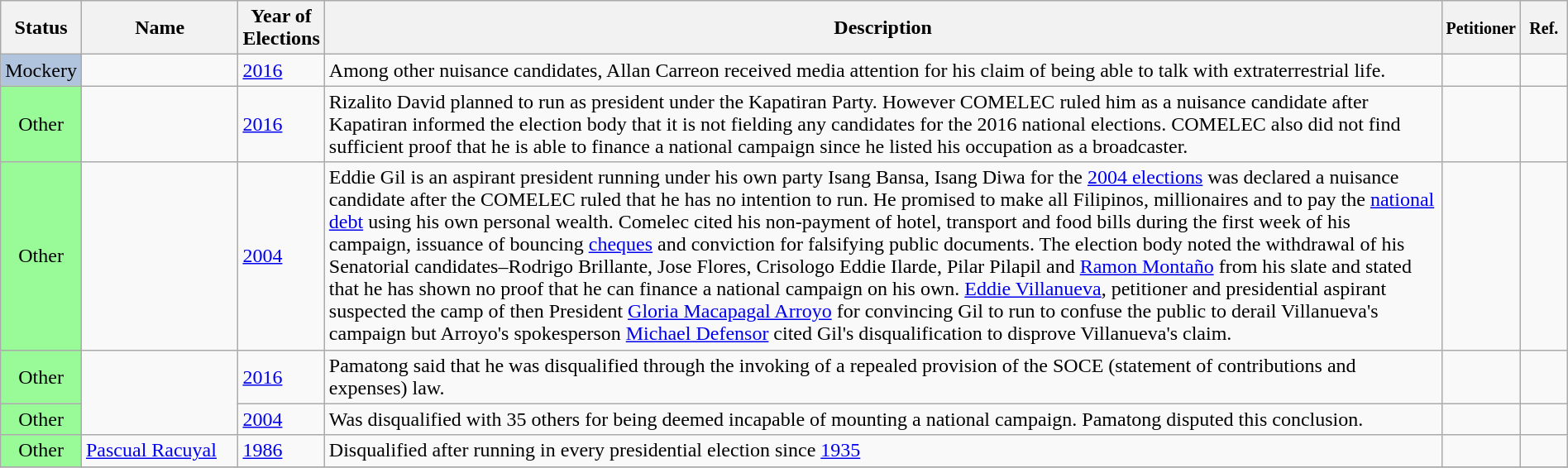<table class="wikitable sortable" style="margin-right: 0;">
<tr>
<th>Status</th>
<th width=10%>Name</th>
<th>Year of<br> Elections</th>
<th>Description</th>
<th><small>Petitioner</small></th>
<th width=3%><small>Ref.</small></th>
</tr>
<tr>
<td style="background: lightsteelblue" align=center>Mockery</td>
<td></td>
<td><a href='#'>2016</a></td>
<td>Among other nuisance candidates, Allan Carreon received media attention for his claim of being able to talk with extraterrestrial life.</td>
<td></td>
<td></td>
</tr>
<tr>
<td style="background: palegreen" align=center>Other</td>
<td></td>
<td><a href='#'>2016</a></td>
<td>Rizalito David planned to run as president under the Kapatiran Party. However COMELEC ruled him as a nuisance candidate after Kapatiran informed the election body that it is not fielding any candidates for the 2016 national elections. COMELEC also did not find sufficient proof that he is able to finance a national campaign since he listed his occupation as a broadcaster.</td>
<td></td>
<td></td>
</tr>
<tr>
<td style="background: palegreen" align=center>Other</td>
<td></td>
<td><a href='#'>2004</a></td>
<td>Eddie Gil is an aspirant president running under his own party Isang Bansa, Isang Diwa for the <a href='#'>2004 elections</a> was declared a nuisance candidate after the COMELEC ruled that he has no intention to run. He promised to make all Filipinos, millionaires and to pay the <a href='#'>national debt</a> using his own personal wealth. Comelec cited his non-payment of hotel, transport and food bills during the first week of his campaign, issuance of bouncing <a href='#'>cheques</a> and conviction for falsifying public documents. The election body noted the withdrawal of his Senatorial candidates–Rodrigo Brillante, Jose Flores, Crisologo Eddie Ilarde, Pilar Pilapil and <a href='#'>Ramon Montaño</a> from his slate and stated that he has shown no proof that he can finance a national campaign on his own. <a href='#'>Eddie Villanueva</a>, petitioner and presidential aspirant suspected the camp of then President <a href='#'>Gloria Macapagal Arroyo</a> for convincing Gil to run to confuse the public to derail Villanueva's campaign but Arroyo's spokesperson <a href='#'>Michael Defensor</a> cited Gil's disqualification to disprove Villanueva's claim.</td>
<td></td>
<td></td>
</tr>
<tr>
<td style="background: palegreen" align=center>Other</td>
<td rowspan=2></td>
<td><a href='#'>2016</a></td>
<td>Pamatong said that he was disqualified through the invoking of a repealed provision of the SOCE (statement of contributions and expenses) law.</td>
<td></td>
<td></td>
</tr>
<tr>
<td style="background: palegreen" align=center>Other</td>
<td><a href='#'>2004</a></td>
<td>Was disqualified with 35 others for being deemed incapable of mounting a national campaign. Pamatong disputed this conclusion.</td>
<td></td>
<td></td>
</tr>
<tr>
<td style="background: palegreen" align=center>Other</td>
<td><a href='#'>Pascual Racuyal</a></td>
<td><a href='#'>1986</a></td>
<td>Disqualified after running in every presidential election since <a href='#'>1935</a></td>
<td></td>
<td></td>
</tr>
<tr>
</tr>
</table>
